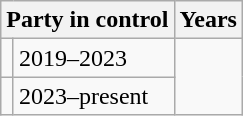<table class="wikitable">
<tr>
<th colspan="2">Party in control</th>
<th>Years</th>
</tr>
<tr>
<td></td>
<td>2019–2023</td>
</tr>
<tr>
<td></td>
<td>2023–present</td>
</tr>
</table>
